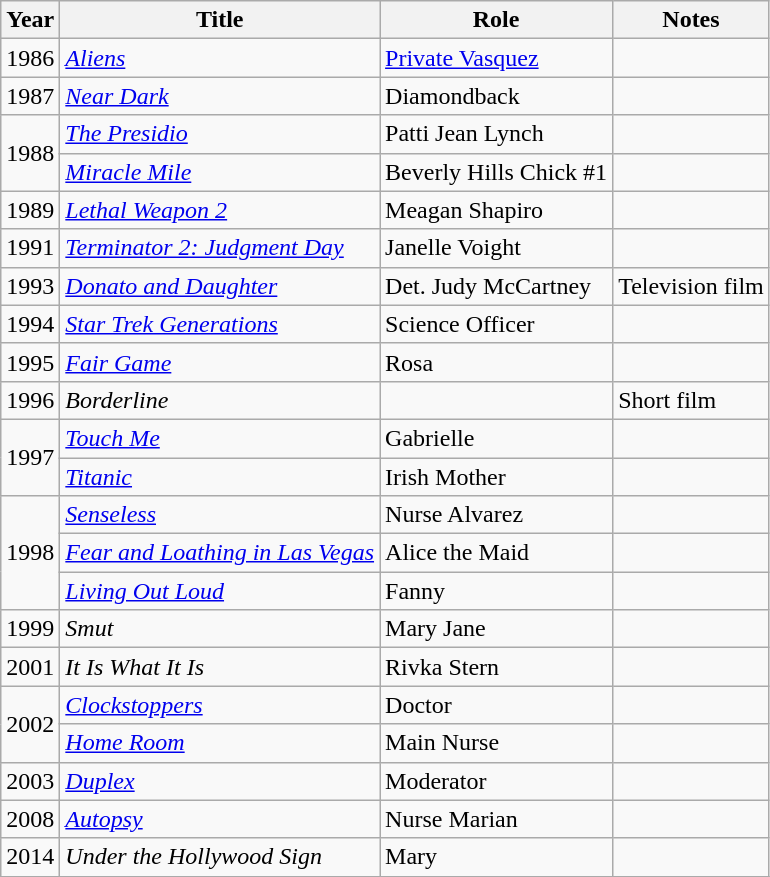<table class="wikitable sortable">
<tr>
<th>Year</th>
<th>Title</th>
<th>Role</th>
<th class="unsortable">Notes</th>
</tr>
<tr>
<td>1986</td>
<td><em><a href='#'>Aliens</a></em></td>
<td><a href='#'>Private Vasquez</a></td>
<td></td>
</tr>
<tr>
<td>1987</td>
<td><em><a href='#'>Near Dark</a></em></td>
<td>Diamondback</td>
<td></td>
</tr>
<tr>
<td rowspan="2">1988</td>
<td><em><a href='#'>The Presidio</a></em></td>
<td>Patti Jean Lynch</td>
<td></td>
</tr>
<tr>
<td><em><a href='#'>Miracle Mile</a></em></td>
<td>Beverly Hills Chick #1</td>
<td></td>
</tr>
<tr>
<td>1989</td>
<td><em><a href='#'>Lethal Weapon 2</a></em></td>
<td>Meagan Shapiro</td>
<td></td>
</tr>
<tr>
<td>1991</td>
<td><em><a href='#'>Terminator 2: Judgment Day</a></em></td>
<td>Janelle Voight</td>
<td></td>
</tr>
<tr>
<td>1993</td>
<td><em><a href='#'>Donato and Daughter</a></em></td>
<td>Det. Judy McCartney</td>
<td>Television film</td>
</tr>
<tr>
<td>1994</td>
<td><em><a href='#'>Star Trek Generations</a></em></td>
<td>Science Officer</td>
<td></td>
</tr>
<tr>
<td>1995</td>
<td><em><a href='#'>Fair Game</a></em></td>
<td>Rosa</td>
<td></td>
</tr>
<tr>
<td>1996</td>
<td><em>Borderline</em></td>
<td></td>
<td>Short film</td>
</tr>
<tr>
<td rowspan="2">1997</td>
<td><em><a href='#'>Touch Me</a></em></td>
<td>Gabrielle</td>
<td></td>
</tr>
<tr>
<td><em><a href='#'>Titanic</a></em></td>
<td>Irish Mother</td>
<td></td>
</tr>
<tr>
<td rowspan="3">1998</td>
<td><em><a href='#'>Senseless</a></em></td>
<td>Nurse Alvarez</td>
<td></td>
</tr>
<tr>
<td><em><a href='#'>Fear and Loathing in Las Vegas</a></em></td>
<td>Alice the Maid</td>
<td></td>
</tr>
<tr>
<td><em><a href='#'>Living Out Loud</a></em></td>
<td>Fanny</td>
<td></td>
</tr>
<tr>
<td>1999</td>
<td><em>Smut</em></td>
<td>Mary Jane</td>
<td></td>
</tr>
<tr>
<td>2001</td>
<td><em>It Is What It Is</em></td>
<td>Rivka Stern</td>
<td></td>
</tr>
<tr>
<td rowspan="2">2002</td>
<td><em><a href='#'>Clockstoppers</a></em></td>
<td>Doctor</td>
<td></td>
</tr>
<tr>
<td><em><a href='#'>Home Room</a></em></td>
<td>Main Nurse</td>
<td></td>
</tr>
<tr>
<td>2003</td>
<td><em><a href='#'>Duplex</a></em></td>
<td>Moderator</td>
<td></td>
</tr>
<tr>
<td>2008</td>
<td><em><a href='#'>Autopsy</a></em></td>
<td>Nurse Marian</td>
<td></td>
</tr>
<tr>
<td>2014</td>
<td><em>Under the Hollywood Sign</em></td>
<td>Mary</td>
<td></td>
</tr>
<tr>
</tr>
</table>
